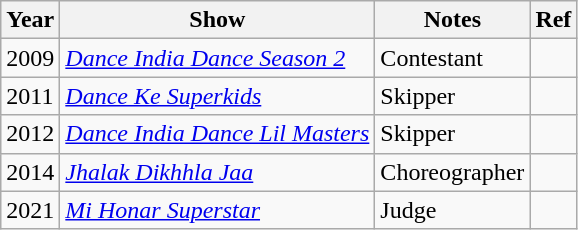<table class="wikitable">
<tr>
<th>Year</th>
<th>Show</th>
<th>Notes</th>
<th>Ref</th>
</tr>
<tr>
<td>2009</td>
<td><a href='#'><em>Dance India Dance Season 2</em></a></td>
<td>Contestant</td>
<td></td>
</tr>
<tr>
<td>2011</td>
<td><a href='#'><em>Dance Ke Superkids</em></a></td>
<td>Skipper</td>
<td></td>
</tr>
<tr>
<td>2012</td>
<td><a href='#'><em>Dance India Dance Lil Masters</em></a></td>
<td>Skipper</td>
<td></td>
</tr>
<tr>
<td>2014</td>
<td><em><a href='#'>Jhalak Dikhhla Jaa</a></em></td>
<td>Choreographer</td>
<td></td>
</tr>
<tr>
<td>2021</td>
<td><em><a href='#'>Mi Honar Superstar</a></em></td>
<td>Judge</td>
<td></td>
</tr>
</table>
